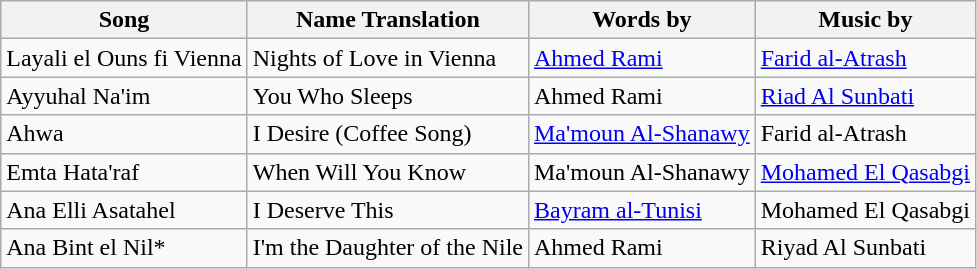<table class="wikitable">
<tr>
<th>Song</th>
<th>Name Translation</th>
<th>Words by</th>
<th>Music by</th>
</tr>
<tr>
<td>Layali el Ouns fi Vienna</td>
<td>Nights of Love in Vienna</td>
<td><a href='#'>Ahmed Rami</a></td>
<td><a href='#'>Farid al-Atrash</a></td>
</tr>
<tr>
<td>Ayyuhal Na'im</td>
<td>You Who Sleeps</td>
<td>Ahmed Rami</td>
<td><a href='#'>Riad Al Sunbati</a></td>
</tr>
<tr>
<td>Ahwa</td>
<td>I Desire (Coffee Song)</td>
<td><a href='#'>Ma'moun Al-Shanawy</a></td>
<td>Farid al-Atrash</td>
</tr>
<tr>
<td>Emta Hata'raf</td>
<td>When Will You Know</td>
<td>Ma'moun Al-Shanawy</td>
<td><a href='#'>Mohamed El Qasabgi</a></td>
</tr>
<tr>
<td>Ana Elli Asatahel</td>
<td>I Deserve This</td>
<td><a href='#'>Bayram al-Tunisi</a></td>
<td>Mohamed El Qasabgi</td>
</tr>
<tr>
<td>Ana Bint el Nil*</td>
<td>I'm the Daughter of the Nile</td>
<td>Ahmed Rami</td>
<td>Riyad Al Sunbati</td>
</tr>
</table>
